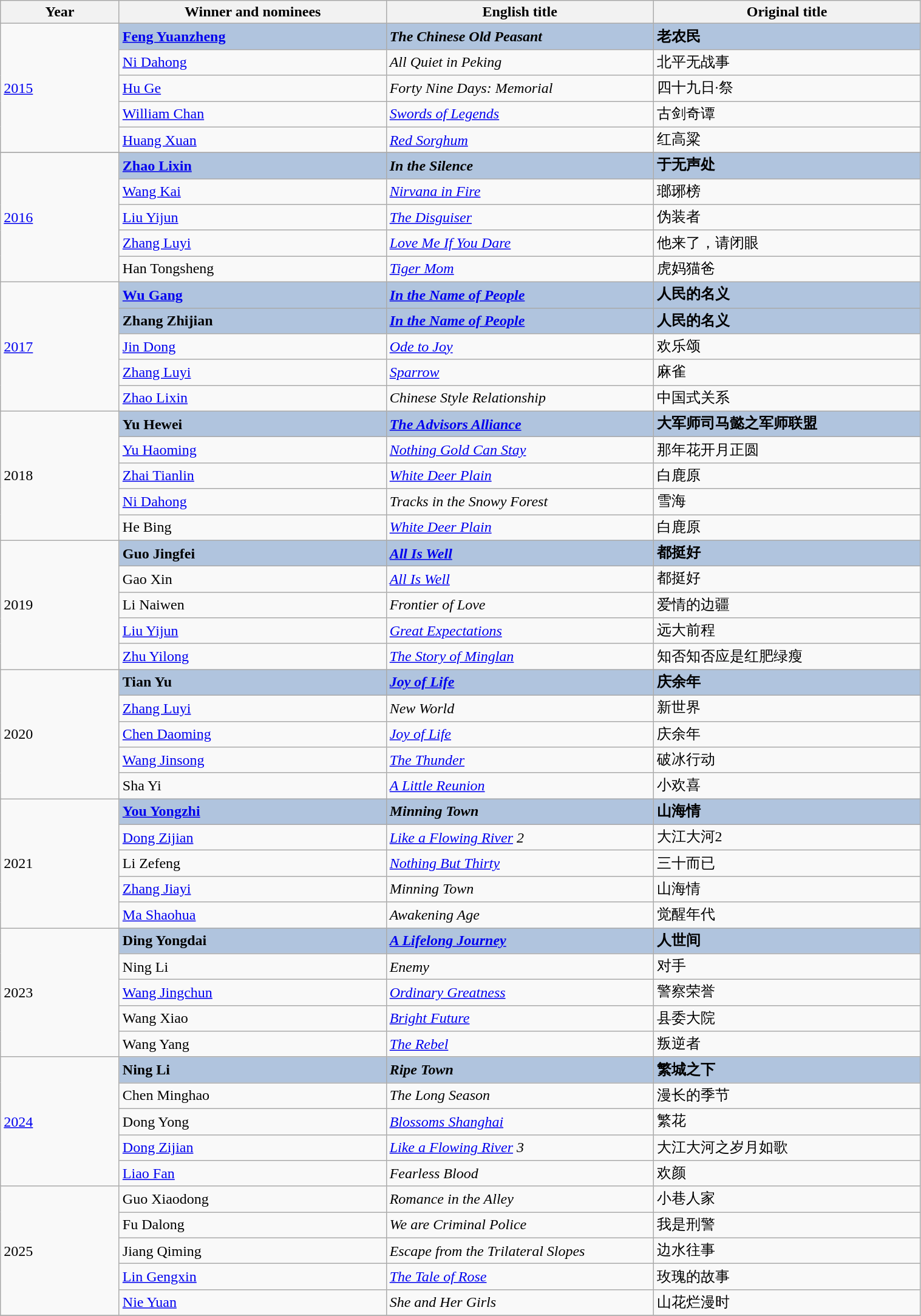<table class="wikitable" width="80%">
<tr>
<th width="8%"><strong>Year</strong></th>
<th width="18%"><strong>Winner and nominees</strong></th>
<th width="18%"><strong>English title</strong></th>
<th width="18%"><strong>Original title</strong></th>
</tr>
<tr>
<td rowspan=5><a href='#'>2015</a></td>
<td style="background:#B0C4DE;"><strong><a href='#'>Feng Yuanzheng</a></strong></td>
<td style="background:#B0C4DE;"><strong><em>The Chinese Old Peasant</em></strong></td>
<td style="background:#B0C4DE;"><strong>老农民</strong></td>
</tr>
<tr>
<td><a href='#'>Ni Dahong</a></td>
<td><em>All Quiet in Peking</em></td>
<td>北平无战事</td>
</tr>
<tr>
<td><a href='#'>Hu Ge</a></td>
<td><em>Forty Nine Days: Memorial	</em></td>
<td>四十九日·祭</td>
</tr>
<tr>
<td><a href='#'>William Chan</a></td>
<td><em><a href='#'>Swords of Legends</a></em></td>
<td>古剑奇谭</td>
</tr>
<tr>
<td><a href='#'>Huang Xuan</a></td>
<td><em><a href='#'>Red Sorghum</a></em></td>
<td>红高粱</td>
</tr>
<tr>
</tr>
<tr>
<td rowspan=5><a href='#'>2016</a></td>
<td style="background:#B0C4DE;"><strong><a href='#'>Zhao Lixin</a></strong></td>
<td style="background:#B0C4DE;"><strong><em>In the Silence</em></strong></td>
<td style="background:#B0C4DE;"><strong>于无声处</strong></td>
</tr>
<tr>
<td><a href='#'>Wang Kai</a></td>
<td><em><a href='#'>Nirvana in Fire</a></em></td>
<td>瑯琊榜</td>
</tr>
<tr>
<td><a href='#'>Liu Yijun</a></td>
<td><em><a href='#'>The Disguiser</a></em></td>
<td>伪装者</td>
</tr>
<tr>
<td><a href='#'>Zhang Luyi</a></td>
<td><em><a href='#'>Love Me If You Dare</a></em></td>
<td>他来了，请闭眼</td>
</tr>
<tr>
<td>Han Tongsheng</td>
<td><em><a href='#'>Tiger Mom</a></em></td>
<td>虎妈猫爸</td>
</tr>
<tr>
<td rowspan=5><a href='#'>2017</a></td>
<td style="background:#B0C4DE;"><strong><a href='#'>Wu Gang</a></strong></td>
<td style="background:#B0C4DE;"><strong><em><a href='#'>In the Name of People</a></em></strong></td>
<td style="background:#B0C4DE;"><strong>人民的名义	</strong></td>
</tr>
<tr>
<td style="background:#B0C4DE;"><strong>Zhang Zhijian</strong></td>
<td style="background:#B0C4DE;"><strong><em><a href='#'>In the Name of People</a></em></strong></td>
<td style="background:#B0C4DE;"><strong>人民的名义	</strong></td>
</tr>
<tr>
<td><a href='#'>Jin Dong</a></td>
<td><em><a href='#'>Ode to Joy</a></em></td>
<td>欢乐颂</td>
</tr>
<tr>
<td><a href='#'>Zhang Luyi</a></td>
<td><em><a href='#'>Sparrow</a></em></td>
<td>麻雀</td>
</tr>
<tr>
<td><a href='#'>Zhao Lixin</a></td>
<td><em>Chinese Style Relationship</em></td>
<td>中国式关系</td>
</tr>
<tr>
<td rowspan=5>2018</td>
<td style="background:#B0C4DE;"><strong>Yu Hewei</strong></td>
<td style="background:#B0C4DE;"><strong><em><a href='#'>The Advisors Alliance</a></em></strong></td>
<td style="background:#B0C4DE;"><strong>大军师司马懿之军师联盟</strong></td>
</tr>
<tr>
<td><a href='#'>Yu Haoming</a></td>
<td><em><a href='#'>Nothing Gold Can Stay</a></em></td>
<td>那年花开月正圆</td>
</tr>
<tr>
<td><a href='#'>Zhai Tianlin</a></td>
<td><em><a href='#'>White Deer Plain</a></em></td>
<td>白鹿原</td>
</tr>
<tr>
<td><a href='#'>Ni Dahong</a></td>
<td><em>Tracks in the Snowy Forest</em></td>
<td>雪海</td>
</tr>
<tr>
<td>He Bing</td>
<td><em><a href='#'>White Deer Plain</a></em></td>
<td>白鹿原</td>
</tr>
<tr>
<td rowspan=5>2019</td>
<td style="background:#B0C4DE;"><strong>Guo Jingfei</strong></td>
<td style="background:#B0C4DE;"><strong><em><a href='#'>All Is Well</a></em></strong></td>
<td style="background:#B0C4DE;"><strong>都挺好</strong></td>
</tr>
<tr>
<td>Gao Xin</td>
<td><em><a href='#'>All Is Well</a></em></td>
<td>都挺好</td>
</tr>
<tr>
<td>Li Naiwen</td>
<td><em>Frontier of Love</em></td>
<td>爱情的边疆</td>
</tr>
<tr>
<td><a href='#'>Liu Yijun</a></td>
<td><em><a href='#'>Great Expectations</a></em></td>
<td>远大前程</td>
</tr>
<tr>
<td><a href='#'>Zhu Yilong</a></td>
<td><em><a href='#'>The Story of Minglan</a></em></td>
<td>知否知否应是红肥绿瘦</td>
</tr>
<tr>
<td rowspan=5>2020</td>
<td style="background:#B0C4DE;"><strong>Tian Yu</strong></td>
<td style="background:#B0C4DE;"><strong><em><a href='#'> Joy of Life</a></em></strong></td>
<td style="background:#B0C4DE;"><strong>庆余年</strong></td>
</tr>
<tr>
<td><a href='#'>Zhang Luyi</a></td>
<td><em>New World	</em></td>
<td>新世界</td>
</tr>
<tr>
<td><a href='#'>Chen Daoming</a></td>
<td><em><a href='#'> Joy of Life</a></em></td>
<td>庆余年</td>
</tr>
<tr>
<td><a href='#'>Wang Jinsong</a></td>
<td><em><a href='#'>The Thunder</a></em></td>
<td>破冰行动</td>
</tr>
<tr>
<td>Sha Yi</td>
<td><em><a href='#'>A Little Reunion </a></em></td>
<td>小欢喜</td>
</tr>
<tr>
<td rowspan=5>2021</td>
<td style="background:#B0C4DE;"><strong><a href='#'>You Yongzhi</a></strong></td>
<td style="background:#B0C4DE;"><strong><em>Minning Town</em></strong></td>
<td style="background:#B0C4DE;"><strong>山海情	</strong></td>
</tr>
<tr>
<td><a href='#'>Dong Zijian</a></td>
<td><em><a href='#'>Like a Flowing River</a> 2</em></td>
<td>大江大河2</td>
</tr>
<tr>
<td>Li Zefeng</td>
<td><em><a href='#'>Nothing But Thirty</a></em></td>
<td>三十而已</td>
</tr>
<tr>
<td><a href='#'>Zhang Jiayi</a></td>
<td><em>Minning Town</em></td>
<td>山海情</td>
</tr>
<tr>
<td><a href='#'>Ma Shaohua</a></td>
<td><em>Awakening Age</em></td>
<td>觉醒年代</td>
</tr>
<tr>
<td rowspan=5>2023</td>
<td style="background:#B0C4DE;"><strong>Ding Yongdai</strong></td>
<td style="background:#B0C4DE;"><strong><em><a href='#'>A Lifelong Journey</a></em></strong></td>
<td style="background:#B0C4DE;"><strong>人世间</strong></td>
</tr>
<tr>
<td>Ning Li</td>
<td><em>Enemy </em></td>
<td>对手</td>
</tr>
<tr>
<td><a href='#'>Wang Jingchun</a></td>
<td><em><a href='#'>Ordinary Greatness</a></em></td>
<td>警察荣誉</td>
</tr>
<tr>
<td>Wang Xiao</td>
<td><em><a href='#'>Bright Future</a></em></td>
<td>县委大院</td>
</tr>
<tr>
<td>Wang Yang</td>
<td><em><a href='#'>The Rebel</a></em></td>
<td>叛逆者</td>
</tr>
<tr>
<td rowspan=5><a href='#'>2024</a></td>
<td style="background:#B0C4DE;"><strong>Ning Li</strong></td>
<td style="background:#B0C4DE;"><strong><em>Ripe Town</em></strong></td>
<td style="background:#B0C4DE;"><strong>繁城之下</strong></td>
</tr>
<tr>
<td>Chen Minghao</td>
<td><em>The Long Season</em></td>
<td>漫长的季节</td>
</tr>
<tr>
<td>Dong Yong</td>
<td><em><a href='#'>Blossoms Shanghai</a></em></td>
<td>繁花</td>
</tr>
<tr>
<td><a href='#'>Dong Zijian</a></td>
<td><em><a href='#'>Like a Flowing River</a> 3</em></td>
<td>大江大河之岁月如歌</td>
</tr>
<tr>
<td><a href='#'>Liao Fan</a></td>
<td><em>Fearless Blood</em></td>
<td>欢颜</td>
</tr>
<tr>
<td rowspan=5>2025</td>
<td>Guo Xiaodong</td>
<td><em>Romance in the Alley</em></td>
<td>小巷人家</td>
</tr>
<tr>
<td>Fu Dalong</td>
<td><em>We are Criminal Police</em></td>
<td>我是刑警</td>
</tr>
<tr>
<td>Jiang Qiming</td>
<td><em>Escape from the Trilateral Slopes</em></td>
<td>边水往事</td>
</tr>
<tr>
<td><a href='#'>Lin Gengxin</a></td>
<td><em><a href='#'>The Tale of Rose</a></em></td>
<td>玫瑰的故事</td>
</tr>
<tr>
<td><a href='#'>Nie Yuan</a></td>
<td><em>She and Her Girls</em></td>
<td>山花烂漫时</td>
</tr>
<tr>
</tr>
</table>
